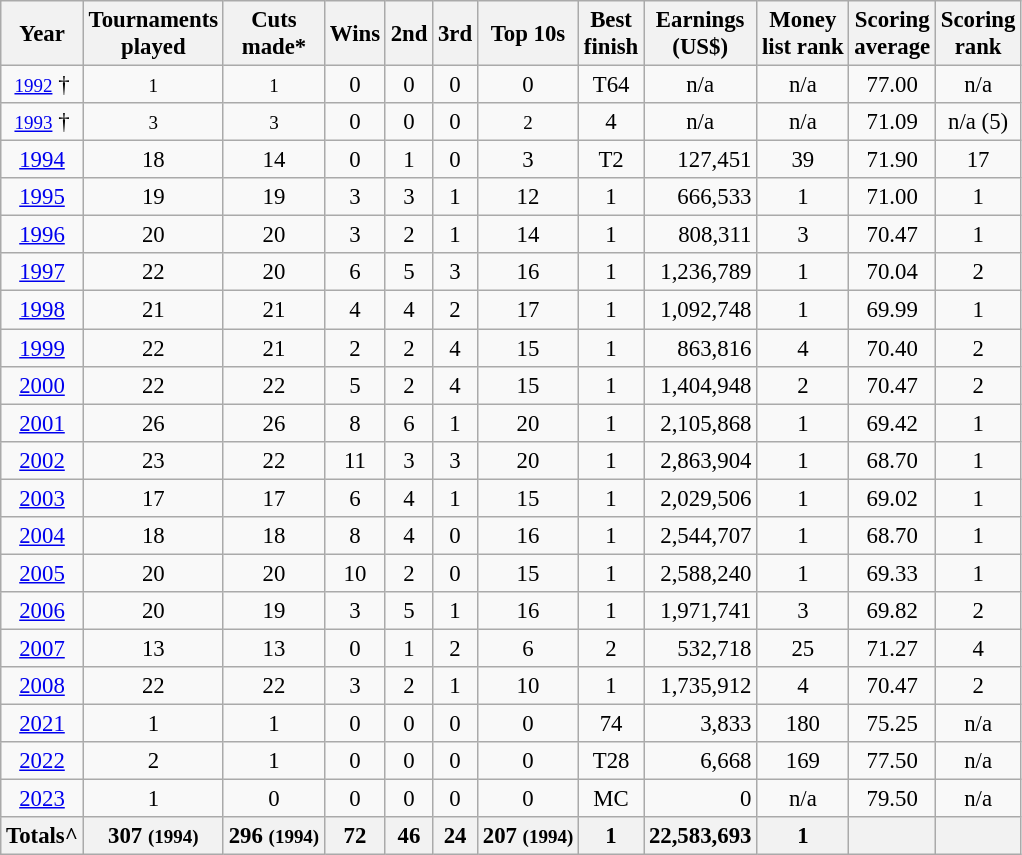<table class="wikitable" style="text-align:center; font-size: 95%;">
<tr>
<th>Year</th>
<th>Tournaments <br>played</th>
<th>Cuts <br>made*</th>
<th>Wins</th>
<th>2nd</th>
<th>3rd</th>
<th>Top 10s</th>
<th>Best<br>finish</th>
<th>Earnings<br>(US$)</th>
<th>Money<br>list rank</th>
<th>Scoring <br>average</th>
<th>Scoring<br>rank</th>
</tr>
<tr>
<td><small><a href='#'>1992</a></small> †</td>
<td><small>1</small></td>
<td><small>1</small></td>
<td>0</td>
<td>0</td>
<td>0</td>
<td>0</td>
<td>T64</td>
<td>n/a</td>
<td>n/a</td>
<td>77.00</td>
<td>n/a</td>
</tr>
<tr>
<td><small><a href='#'>1993</a></small> †</td>
<td><small>3</small></td>
<td><small>3</small></td>
<td>0</td>
<td>0</td>
<td>0</td>
<td><small>2</small></td>
<td>4</td>
<td align="center">n/a</td>
<td>n/a</td>
<td>71.09</td>
<td>n/a (5)</td>
</tr>
<tr>
<td><a href='#'>1994</a></td>
<td>18</td>
<td>14</td>
<td>0</td>
<td>1</td>
<td>0</td>
<td>3</td>
<td>T2</td>
<td align="right">127,451</td>
<td>39</td>
<td>71.90</td>
<td>17</td>
</tr>
<tr>
<td><a href='#'>1995</a></td>
<td>19</td>
<td>19</td>
<td>3</td>
<td>3</td>
<td>1</td>
<td>12</td>
<td>1</td>
<td align="right">666,533</td>
<td>1</td>
<td>71.00</td>
<td>1</td>
</tr>
<tr>
<td><a href='#'>1996</a></td>
<td>20</td>
<td>20</td>
<td>3</td>
<td>2</td>
<td>1</td>
<td>14</td>
<td>1</td>
<td align="right">808,311</td>
<td>3</td>
<td>70.47</td>
<td>1</td>
</tr>
<tr>
<td><a href='#'>1997</a></td>
<td>22</td>
<td>20</td>
<td>6</td>
<td>5</td>
<td>3</td>
<td>16</td>
<td>1</td>
<td align="right">1,236,789</td>
<td>1</td>
<td>70.04</td>
<td>2</td>
</tr>
<tr>
<td><a href='#'>1998</a></td>
<td>21</td>
<td>21</td>
<td>4</td>
<td>4</td>
<td>2</td>
<td>17</td>
<td>1</td>
<td align="right">1,092,748</td>
<td>1</td>
<td>69.99</td>
<td>1</td>
</tr>
<tr>
<td><a href='#'>1999</a></td>
<td>22</td>
<td>21</td>
<td>2</td>
<td>2</td>
<td>4</td>
<td>15</td>
<td>1</td>
<td align="right">863,816</td>
<td>4</td>
<td>70.40</td>
<td>2</td>
</tr>
<tr>
<td><a href='#'>2000</a></td>
<td>22</td>
<td>22</td>
<td>5</td>
<td>2</td>
<td>4</td>
<td>15</td>
<td>1</td>
<td align="right">1,404,948</td>
<td>2</td>
<td>70.47</td>
<td>2</td>
</tr>
<tr>
<td><a href='#'>2001</a></td>
<td>26</td>
<td>26</td>
<td>8</td>
<td>6</td>
<td>1</td>
<td>20</td>
<td>1</td>
<td align="right">2,105,868</td>
<td>1</td>
<td>69.42</td>
<td>1</td>
</tr>
<tr>
<td><a href='#'>2002</a></td>
<td>23</td>
<td>22</td>
<td>11</td>
<td>3</td>
<td>3</td>
<td>20</td>
<td>1</td>
<td align="right">2,863,904</td>
<td>1</td>
<td>68.70</td>
<td>1</td>
</tr>
<tr>
<td><a href='#'>2003</a></td>
<td>17</td>
<td>17</td>
<td>6</td>
<td>4</td>
<td>1</td>
<td>15</td>
<td>1</td>
<td align="right">2,029,506</td>
<td>1</td>
<td>69.02</td>
<td>1</td>
</tr>
<tr>
<td><a href='#'>2004</a></td>
<td>18</td>
<td>18</td>
<td>8</td>
<td>4</td>
<td>0</td>
<td>16</td>
<td>1</td>
<td align="right">2,544,707</td>
<td>1</td>
<td>68.70</td>
<td>1</td>
</tr>
<tr>
<td><a href='#'>2005</a></td>
<td>20</td>
<td>20</td>
<td>10</td>
<td>2</td>
<td>0</td>
<td>15</td>
<td>1</td>
<td align="right">2,588,240</td>
<td>1</td>
<td>69.33</td>
<td>1</td>
</tr>
<tr>
<td><a href='#'>2006</a></td>
<td>20</td>
<td>19</td>
<td>3</td>
<td>5</td>
<td>1</td>
<td>16</td>
<td>1</td>
<td align="right">1,971,741</td>
<td>3</td>
<td>69.82</td>
<td>2</td>
</tr>
<tr>
<td><a href='#'>2007</a></td>
<td>13</td>
<td>13</td>
<td>0</td>
<td>1</td>
<td>2</td>
<td>6</td>
<td>2</td>
<td align="right">532,718</td>
<td>25</td>
<td>71.27</td>
<td>4</td>
</tr>
<tr>
<td><a href='#'>2008</a></td>
<td>22</td>
<td>22</td>
<td>3</td>
<td>2</td>
<td>1</td>
<td>10</td>
<td>1</td>
<td align="right">1,735,912</td>
<td>4</td>
<td>70.47</td>
<td>2</td>
</tr>
<tr>
<td><a href='#'>2021</a></td>
<td>1</td>
<td>1</td>
<td>0</td>
<td>0</td>
<td>0</td>
<td>0</td>
<td>74</td>
<td align=right>3,833</td>
<td>180</td>
<td>75.25</td>
<td>n/a</td>
</tr>
<tr>
<td><a href='#'>2022</a></td>
<td>2</td>
<td>1</td>
<td>0</td>
<td>0</td>
<td>0</td>
<td>0</td>
<td>T28</td>
<td align="right">6,668</td>
<td>169</td>
<td>77.50</td>
<td>n/a</td>
</tr>
<tr>
<td><a href='#'>2023</a></td>
<td>1</td>
<td>0</td>
<td>0</td>
<td>0</td>
<td>0</td>
<td>0</td>
<td>MC</td>
<td align="right">0</td>
<td>n/a</td>
<td>79.50</td>
<td>n/a</td>
</tr>
<tr>
<th>Totals^</th>
<th>307 <small>(1994)</small> </th>
<th>296 <small>(1994)</small> </th>
<th>72</th>
<th>46</th>
<th>24</th>
<th>207 <small>(1994)</small> </th>
<th>1</th>
<th>22,583,693</th>
<th>1</th>
<th></th>
<th></th>
</tr>
</table>
